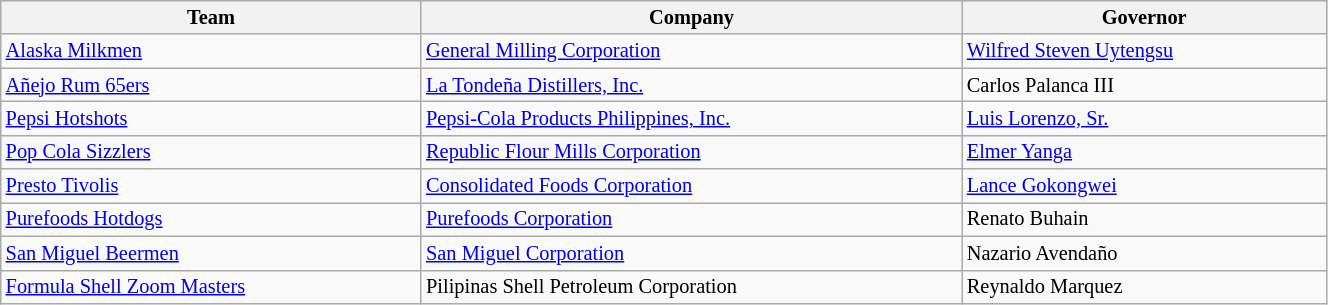<table class="wikitable sortable" style="font-size:85%; width:70%">
<tr>
<th>Team</th>
<th>Company</th>
<th>Governor</th>
</tr>
<tr>
<td><a href='#'>Alaska Milkmen</a></td>
<td><a href='#'>General Milling Corporation</a></td>
<td><a href='#'>Wilfred Steven Uytengsu</a></td>
</tr>
<tr>
<td><a href='#'>Añejo Rum 65ers</a></td>
<td><a href='#'>La Tondeña Distillers, Inc.</a></td>
<td>Carlos Palanca III</td>
</tr>
<tr>
<td><a href='#'>Pepsi Hotshots</a></td>
<td><a href='#'>Pepsi-Cola Products Philippines, Inc.</a></td>
<td><a href='#'>Luis Lorenzo, Sr.</a></td>
</tr>
<tr>
<td><a href='#'>Pop Cola Sizzlers</a></td>
<td><a href='#'>Republic Flour Mills Corporation</a></td>
<td><a href='#'>Elmer Yanga</a></td>
</tr>
<tr>
<td><a href='#'>Presto Tivolis</a></td>
<td><a href='#'>Consolidated Foods Corporation</a></td>
<td><a href='#'>Lance Gokongwei</a></td>
</tr>
<tr>
<td><a href='#'>Purefoods Hotdogs</a></td>
<td><a href='#'>Purefoods Corporation</a></td>
<td>Renato Buhain</td>
</tr>
<tr>
<td><a href='#'>San Miguel Beermen</a></td>
<td><a href='#'>San Miguel Corporation</a></td>
<td>Nazario Avendaño</td>
</tr>
<tr>
<td><a href='#'>Formula Shell Zoom Masters</a></td>
<td>Pilipinas Shell Petroleum Corporation</td>
<td>Reynaldo Marquez</td>
</tr>
</table>
